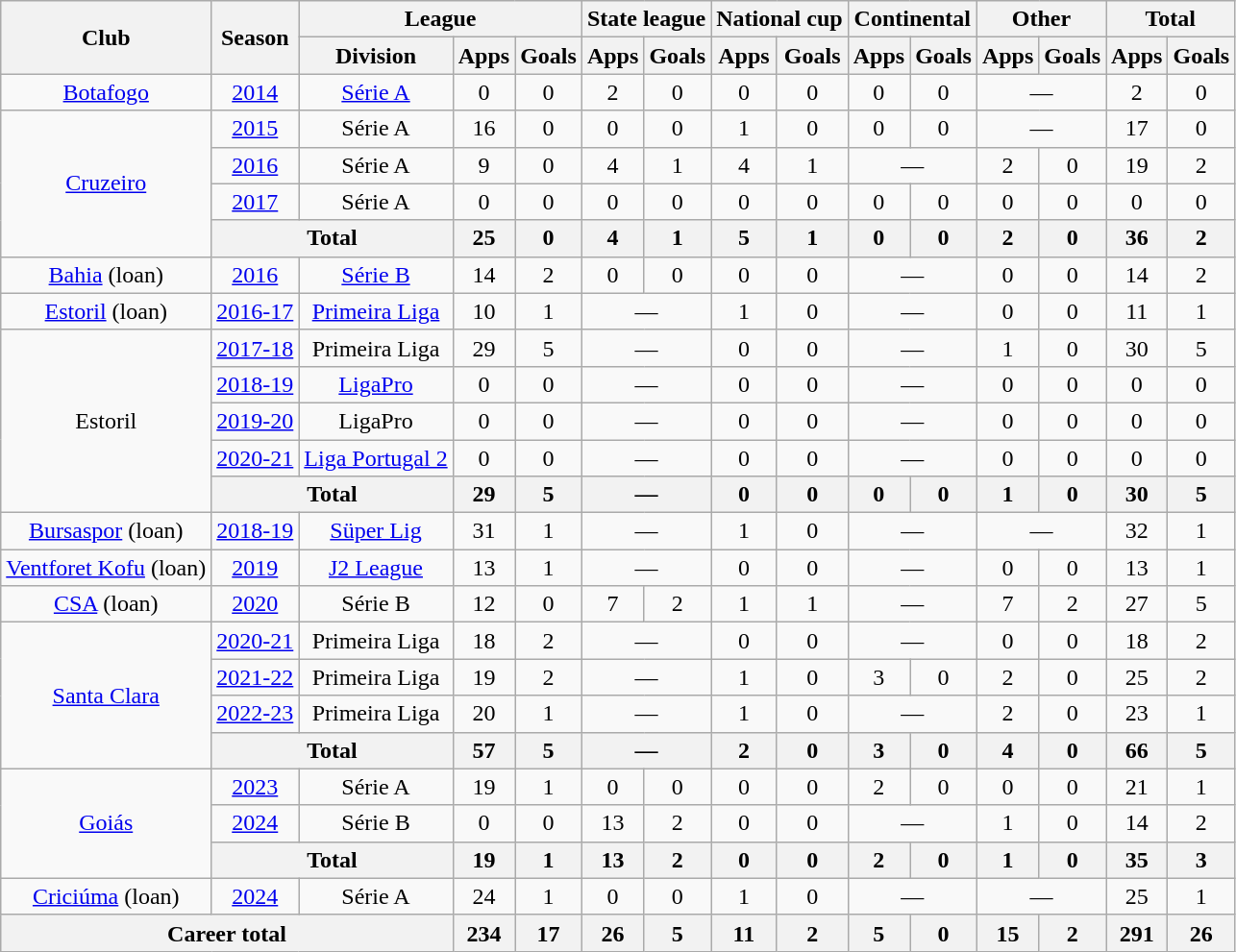<table class="wikitable" style="text-align:center">
<tr>
<th rowspan="2">Club</th>
<th rowspan="2">Season</th>
<th colspan="3">League</th>
<th colspan="2">State league</th>
<th colspan="2">National cup</th>
<th colspan="2">Continental</th>
<th colspan="2">Other</th>
<th colspan="2">Total</th>
</tr>
<tr>
<th>Division</th>
<th>Apps</th>
<th>Goals</th>
<th>Apps</th>
<th>Goals</th>
<th>Apps</th>
<th>Goals</th>
<th>Apps</th>
<th>Goals</th>
<th>Apps</th>
<th>Goals</th>
<th>Apps</th>
<th>Goals</th>
</tr>
<tr>
<td><a href='#'>Botafogo</a></td>
<td><a href='#'>2014</a></td>
<td><a href='#'>Série A</a></td>
<td>0</td>
<td>0</td>
<td>2</td>
<td>0</td>
<td>0</td>
<td>0</td>
<td>0</td>
<td>0</td>
<td colspan="2">—</td>
<td>2</td>
<td>0</td>
</tr>
<tr>
<td rowspan="4"><a href='#'>Cruzeiro</a></td>
<td><a href='#'>2015</a></td>
<td>Série A</td>
<td>16</td>
<td>0</td>
<td>0</td>
<td>0</td>
<td>1</td>
<td>0</td>
<td>0</td>
<td>0</td>
<td colspan="2">—</td>
<td>17</td>
<td>0</td>
</tr>
<tr>
<td><a href='#'>2016</a></td>
<td>Série A</td>
<td>9</td>
<td>0</td>
<td>4</td>
<td>1</td>
<td>4</td>
<td>1</td>
<td colspan="2">—</td>
<td>2</td>
<td>0</td>
<td>19</td>
<td>2</td>
</tr>
<tr>
<td><a href='#'>2017</a></td>
<td>Série A</td>
<td>0</td>
<td>0</td>
<td>0</td>
<td>0</td>
<td>0</td>
<td>0</td>
<td>0</td>
<td>0</td>
<td>0</td>
<td>0</td>
<td>0</td>
<td>0</td>
</tr>
<tr>
<th colspan="2">Total</th>
<th>25</th>
<th>0</th>
<th>4</th>
<th>1</th>
<th>5</th>
<th>1</th>
<th>0</th>
<th>0</th>
<th>2</th>
<th>0</th>
<th>36</th>
<th>2</th>
</tr>
<tr>
<td><a href='#'>Bahia</a> (loan)</td>
<td><a href='#'>2016</a></td>
<td><a href='#'>Série B</a></td>
<td>14</td>
<td>2</td>
<td>0</td>
<td>0</td>
<td>0</td>
<td>0</td>
<td colspan="2">—</td>
<td>0</td>
<td>0</td>
<td>14</td>
<td>2</td>
</tr>
<tr>
<td><a href='#'>Estoril</a> (loan)</td>
<td><a href='#'>2016-17</a></td>
<td><a href='#'>Primeira Liga</a></td>
<td>10</td>
<td>1</td>
<td colspan="2">—</td>
<td>1</td>
<td>0</td>
<td colspan="2">—</td>
<td>0</td>
<td>0</td>
<td>11</td>
<td>1</td>
</tr>
<tr>
<td rowspan="5">Estoril</td>
<td><a href='#'>2017-18</a></td>
<td>Primeira Liga</td>
<td>29</td>
<td>5</td>
<td colspan="2">—</td>
<td>0</td>
<td>0</td>
<td colspan="2">—</td>
<td>1</td>
<td>0</td>
<td>30</td>
<td>5</td>
</tr>
<tr>
<td><a href='#'>2018-19</a></td>
<td><a href='#'>LigaPro</a></td>
<td>0</td>
<td>0</td>
<td colspan="2">—</td>
<td>0</td>
<td>0</td>
<td colspan="2">—</td>
<td>0</td>
<td>0</td>
<td>0</td>
<td>0</td>
</tr>
<tr>
<td><a href='#'>2019-20</a></td>
<td>LigaPro</td>
<td>0</td>
<td>0</td>
<td colspan="2">—</td>
<td>0</td>
<td>0</td>
<td colspan="2">—</td>
<td>0</td>
<td>0</td>
<td>0</td>
<td>0</td>
</tr>
<tr>
<td><a href='#'>2020-21</a></td>
<td><a href='#'>Liga Portugal 2</a></td>
<td>0</td>
<td>0</td>
<td colspan="2">—</td>
<td>0</td>
<td>0</td>
<td colspan="2">—</td>
<td>0</td>
<td>0</td>
<td>0</td>
<td>0</td>
</tr>
<tr>
<th colspan="2">Total</th>
<th>29</th>
<th>5</th>
<th colspan="2">—</th>
<th>0</th>
<th>0</th>
<th>0</th>
<th>0</th>
<th>1</th>
<th>0</th>
<th>30</th>
<th>5</th>
</tr>
<tr>
<td><a href='#'>Bursaspor</a> (loan)</td>
<td><a href='#'>2018-19</a></td>
<td><a href='#'>Süper Lig</a></td>
<td>31</td>
<td>1</td>
<td colspan="2">—</td>
<td>1</td>
<td>0</td>
<td colspan="2">—</td>
<td colspan="2">—</td>
<td>32</td>
<td>1</td>
</tr>
<tr>
<td><a href='#'>Ventforet Kofu</a> (loan)</td>
<td><a href='#'>2019</a></td>
<td><a href='#'>J2 League</a></td>
<td>13</td>
<td>1</td>
<td colspan="2">—</td>
<td>0</td>
<td>0</td>
<td colspan="2">—</td>
<td>0</td>
<td>0</td>
<td>13</td>
<td>1</td>
</tr>
<tr>
<td><a href='#'>CSA</a> (loan)</td>
<td><a href='#'>2020</a></td>
<td>Série B</td>
<td>12</td>
<td>0</td>
<td>7</td>
<td>2</td>
<td>1</td>
<td>1</td>
<td colspan="2">—</td>
<td>7</td>
<td>2</td>
<td>27</td>
<td>5</td>
</tr>
<tr>
<td rowspan="4"><a href='#'>Santa Clara</a></td>
<td><a href='#'>2020-21</a></td>
<td>Primeira Liga</td>
<td>18</td>
<td>2</td>
<td colspan="2">—</td>
<td>0</td>
<td>0</td>
<td colspan="2">—</td>
<td>0</td>
<td>0</td>
<td>18</td>
<td>2</td>
</tr>
<tr>
<td><a href='#'>2021-22</a></td>
<td>Primeira Liga</td>
<td>19</td>
<td>2</td>
<td colspan="2">—</td>
<td>1</td>
<td>0</td>
<td>3</td>
<td>0</td>
<td>2</td>
<td>0</td>
<td>25</td>
<td>2</td>
</tr>
<tr>
<td><a href='#'>2022-23</a></td>
<td>Primeira Liga</td>
<td>20</td>
<td>1</td>
<td colspan="2">—</td>
<td>1</td>
<td>0</td>
<td colspan="2">—</td>
<td>2</td>
<td>0</td>
<td>23</td>
<td>1</td>
</tr>
<tr>
<th colspan="2">Total</th>
<th>57</th>
<th>5</th>
<th colspan="2">—</th>
<th>2</th>
<th>0</th>
<th>3</th>
<th>0</th>
<th>4</th>
<th>0</th>
<th>66</th>
<th>5</th>
</tr>
<tr>
<td rowspan="3"><a href='#'>Goiás</a></td>
<td><a href='#'>2023</a></td>
<td>Série A</td>
<td>19</td>
<td>1</td>
<td>0</td>
<td>0</td>
<td>0</td>
<td>0</td>
<td>2</td>
<td>0</td>
<td>0</td>
<td>0</td>
<td>21</td>
<td>1</td>
</tr>
<tr>
<td><a href='#'>2024</a></td>
<td>Série B</td>
<td>0</td>
<td>0</td>
<td>13</td>
<td>2</td>
<td>0</td>
<td>0</td>
<td colspan="2">—</td>
<td>1</td>
<td>0</td>
<td>14</td>
<td>2</td>
</tr>
<tr>
<th colspan="2">Total</th>
<th>19</th>
<th>1</th>
<th>13</th>
<th>2</th>
<th>0</th>
<th>0</th>
<th>2</th>
<th>0</th>
<th>1</th>
<th>0</th>
<th>35</th>
<th>3</th>
</tr>
<tr>
<td><a href='#'>Criciúma</a> (loan)</td>
<td><a href='#'>2024</a></td>
<td>Série A</td>
<td>24</td>
<td>1</td>
<td>0</td>
<td>0</td>
<td>1</td>
<td>0</td>
<td colspan="2">—</td>
<td colspan="2">—</td>
<td>25</td>
<td>1</td>
</tr>
<tr>
<th colspan="3">Career total</th>
<th>234</th>
<th>17</th>
<th>26</th>
<th>5</th>
<th>11</th>
<th>2</th>
<th>5</th>
<th>0</th>
<th>15</th>
<th>2</th>
<th>291</th>
<th>26</th>
</tr>
</table>
